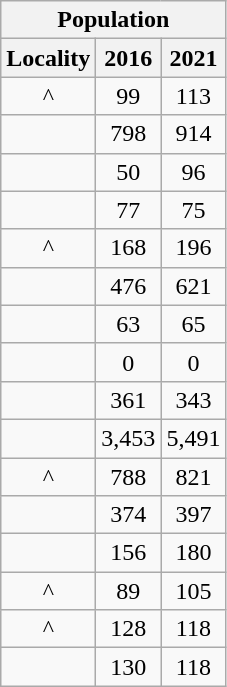<table class="wikitable" style="text-align:center;">
<tr>
<th colspan="3" style="text-align:center;  font-weight:bold">Population</th>
</tr>
<tr>
<th style="text-align:center; background:  font-weight:bold">Locality</th>
<th style="text-align:center; background:  font-weight:bold"><strong>2016</strong></th>
<th style="text-align:center; background:  font-weight:bold"><strong>2021</strong></th>
</tr>
<tr>
<td>^</td>
<td>99</td>
<td>113</td>
</tr>
<tr>
<td></td>
<td>798</td>
<td>914</td>
</tr>
<tr>
<td></td>
<td>50</td>
<td>96</td>
</tr>
<tr>
<td></td>
<td>77</td>
<td>75</td>
</tr>
<tr>
<td>^</td>
<td>168</td>
<td>196</td>
</tr>
<tr>
<td></td>
<td>476</td>
<td>621</td>
</tr>
<tr>
<td></td>
<td>63</td>
<td>65</td>
</tr>
<tr>
<td></td>
<td>0</td>
<td>0</td>
</tr>
<tr>
<td></td>
<td>361</td>
<td>343</td>
</tr>
<tr>
<td></td>
<td>3,453</td>
<td>5,491</td>
</tr>
<tr>
<td>^</td>
<td>788</td>
<td>821</td>
</tr>
<tr>
<td></td>
<td>374</td>
<td>397</td>
</tr>
<tr>
<td></td>
<td>156</td>
<td>180</td>
</tr>
<tr>
<td>^</td>
<td>89</td>
<td>105</td>
</tr>
<tr>
<td>^</td>
<td>128</td>
<td>118</td>
</tr>
<tr>
<td></td>
<td>130</td>
<td>118</td>
</tr>
</table>
